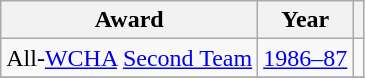<table class="wikitable">
<tr>
<th>Award</th>
<th>Year</th>
<th></th>
</tr>
<tr>
<td>All-<a href='#'>WCHA</a> <a href='#'>Second Team</a></td>
<td><a href='#'>1986–87</a></td>
<td></td>
</tr>
<tr>
</tr>
</table>
